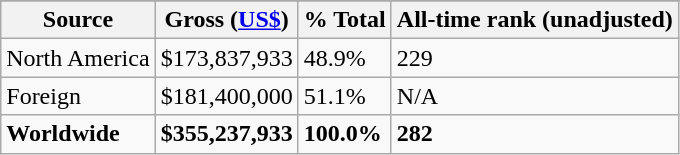<table class="wikitable">
<tr>
</tr>
<tr>
<th>Source</th>
<th>Gross (<a href='#'>US$</a>)</th>
<th>% Total</th>
<th>All-time rank (unadjusted)</th>
</tr>
<tr>
<td>North America</td>
<td>$173,837,933</td>
<td>48.9%</td>
<td>229</td>
</tr>
<tr>
<td>Foreign</td>
<td>$181,400,000</td>
<td>51.1%</td>
<td>N/A</td>
</tr>
<tr>
<td><strong>Worldwide</strong></td>
<td><strong> $355,237,933</strong></td>
<td><strong>100.0%</strong></td>
<td><strong>282</strong></td>
</tr>
</table>
